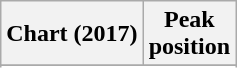<table class="wikitable sortable plainrowheaders">
<tr>
<th scope="col">Chart (2017)</th>
<th scope="col">Peak<br>position</th>
</tr>
<tr>
</tr>
<tr>
</tr>
</table>
